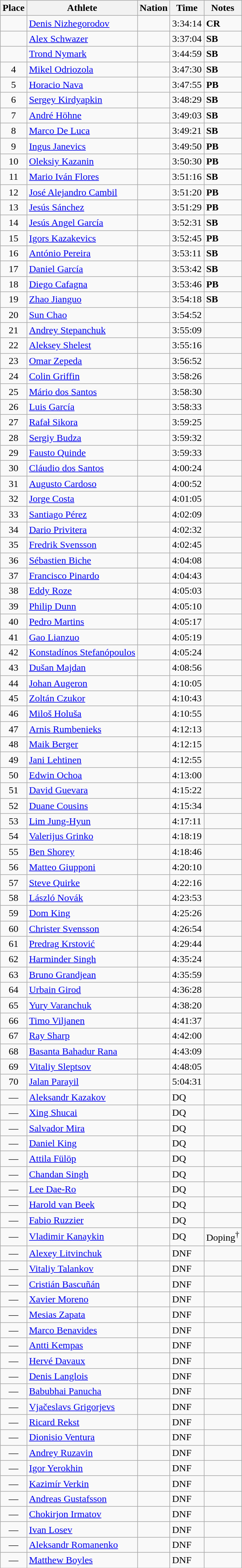<table class=wikitable>
<tr>
<th>Place</th>
<th>Athlete</th>
<th>Nation</th>
<th>Time</th>
<th>Notes</th>
</tr>
<tr>
<td align=center></td>
<td><a href='#'>Denis Nizhegorodov</a></td>
<td></td>
<td>3:34:14</td>
<td><strong>CR</strong></td>
</tr>
<tr>
<td align=center></td>
<td><a href='#'>Alex Schwazer</a></td>
<td></td>
<td>3:37:04</td>
<td><strong>SB</strong></td>
</tr>
<tr>
<td align=center></td>
<td><a href='#'>Trond Nymark</a></td>
<td></td>
<td>3:44:59</td>
<td><strong>SB</strong></td>
</tr>
<tr>
<td align=center>4</td>
<td><a href='#'>Mikel Odriozola</a></td>
<td></td>
<td>3:47:30</td>
<td><strong>SB</strong></td>
</tr>
<tr>
<td align=center>5</td>
<td><a href='#'>Horacio Nava</a></td>
<td></td>
<td>3:47:55</td>
<td><strong>PB</strong></td>
</tr>
<tr>
<td align=center>6</td>
<td><a href='#'>Sergey Kirdyapkin</a></td>
<td></td>
<td>3:48:29</td>
<td><strong>SB</strong></td>
</tr>
<tr>
<td align=center>7</td>
<td><a href='#'>André Höhne</a></td>
<td></td>
<td>3:49:03</td>
<td><strong>SB</strong></td>
</tr>
<tr>
<td align=center>8</td>
<td><a href='#'>Marco De Luca</a></td>
<td></td>
<td>3:49:21</td>
<td><strong>SB</strong></td>
</tr>
<tr>
<td align=center>9</td>
<td><a href='#'>Ingus Janevics</a></td>
<td></td>
<td>3:49:50</td>
<td><strong>PB</strong></td>
</tr>
<tr>
<td align=center>10</td>
<td><a href='#'>Oleksiy Kazanin</a></td>
<td></td>
<td>3:50:30</td>
<td><strong>PB</strong></td>
</tr>
<tr>
<td align=center>11</td>
<td><a href='#'>Mario Iván Flores</a></td>
<td></td>
<td>3:51:16</td>
<td><strong>SB</strong></td>
</tr>
<tr>
<td align=center>12</td>
<td><a href='#'>José Alejandro Cambil</a></td>
<td></td>
<td>3:51:20</td>
<td><strong>PB</strong></td>
</tr>
<tr>
<td align=center>13</td>
<td><a href='#'>Jesús Sánchez</a></td>
<td></td>
<td>3:51:29</td>
<td><strong>PB</strong></td>
</tr>
<tr>
<td align=center>14</td>
<td><a href='#'>Jesús Angel García</a></td>
<td></td>
<td>3:52:31</td>
<td><strong>SB</strong></td>
</tr>
<tr>
<td align=center>15</td>
<td><a href='#'>Igors Kazakevics</a></td>
<td></td>
<td>3:52:45</td>
<td><strong>PB</strong></td>
</tr>
<tr>
<td align=center>16</td>
<td><a href='#'>António Pereira</a></td>
<td></td>
<td>3:53:11</td>
<td><strong>SB</strong></td>
</tr>
<tr>
<td align=center>17</td>
<td><a href='#'>Daniel García</a></td>
<td></td>
<td>3:53:42</td>
<td><strong>SB</strong></td>
</tr>
<tr>
<td align=center>18</td>
<td><a href='#'>Diego Cafagna</a></td>
<td></td>
<td>3:53:46</td>
<td><strong>PB</strong></td>
</tr>
<tr>
<td align=center>19</td>
<td><a href='#'>Zhao Jianguo</a></td>
<td></td>
<td>3:54:18</td>
<td><strong>SB</strong></td>
</tr>
<tr>
<td align=center>20</td>
<td><a href='#'>Sun Chao</a></td>
<td></td>
<td>3:54:52</td>
<td></td>
</tr>
<tr>
<td align=center>21</td>
<td><a href='#'>Andrey Stepanchuk</a></td>
<td></td>
<td>3:55:09</td>
<td></td>
</tr>
<tr>
<td align=center>22</td>
<td><a href='#'>Aleksey Shelest</a></td>
<td></td>
<td>3:55:16</td>
<td></td>
</tr>
<tr>
<td align=center>23</td>
<td><a href='#'>Omar Zepeda</a></td>
<td></td>
<td>3:56:52</td>
<td></td>
</tr>
<tr>
<td align=center>24</td>
<td><a href='#'>Colin Griffin</a></td>
<td></td>
<td>3:58:26</td>
<td></td>
</tr>
<tr>
<td align=center>25</td>
<td><a href='#'>Mário dos Santos</a></td>
<td></td>
<td>3:58:30</td>
<td></td>
</tr>
<tr>
<td align=center>26</td>
<td><a href='#'>Luis García</a></td>
<td></td>
<td>3:58:33</td>
<td></td>
</tr>
<tr>
<td align=center>27</td>
<td><a href='#'>Rafał Sikora</a></td>
<td></td>
<td>3:59:25</td>
<td></td>
</tr>
<tr>
<td align=center>28</td>
<td><a href='#'>Sergiy Budza</a></td>
<td></td>
<td>3:59:32</td>
<td></td>
</tr>
<tr>
<td align=center>29</td>
<td><a href='#'>Fausto Quinde</a></td>
<td></td>
<td>3:59:33</td>
<td></td>
</tr>
<tr>
<td align=center>30</td>
<td><a href='#'>Cláudio dos Santos</a></td>
<td></td>
<td>4:00:24</td>
<td></td>
</tr>
<tr>
<td align=center>31</td>
<td><a href='#'>Augusto Cardoso</a></td>
<td></td>
<td>4:00:52</td>
<td></td>
</tr>
<tr>
<td align=center>32</td>
<td><a href='#'>Jorge Costa</a></td>
<td></td>
<td>4:01:05</td>
<td></td>
</tr>
<tr>
<td align=center>33</td>
<td><a href='#'>Santiago Pérez</a></td>
<td></td>
<td>4:02:09</td>
<td></td>
</tr>
<tr>
<td align=center>34</td>
<td><a href='#'>Dario Privitera</a></td>
<td></td>
<td>4:02:32</td>
<td></td>
</tr>
<tr>
<td align=center>35</td>
<td><a href='#'>Fredrik Svensson</a></td>
<td></td>
<td>4:02:45</td>
<td></td>
</tr>
<tr>
<td align=center>36</td>
<td><a href='#'>Sébastien Biche</a></td>
<td></td>
<td>4:04:08</td>
<td></td>
</tr>
<tr>
<td align=center>37</td>
<td><a href='#'>Francisco Pinardo</a></td>
<td></td>
<td>4:04:43</td>
<td></td>
</tr>
<tr>
<td align=center>38</td>
<td><a href='#'>Eddy Roze</a></td>
<td></td>
<td>4:05:03</td>
<td></td>
</tr>
<tr>
<td align=center>39</td>
<td><a href='#'>Philip Dunn</a></td>
<td></td>
<td>4:05:10</td>
<td></td>
</tr>
<tr>
<td align=center>40</td>
<td><a href='#'>Pedro Martins</a></td>
<td></td>
<td>4:05:17</td>
<td></td>
</tr>
<tr>
<td align=center>41</td>
<td><a href='#'>Gao Lianzuo</a></td>
<td></td>
<td>4:05:19</td>
<td></td>
</tr>
<tr>
<td align=center>42</td>
<td><a href='#'>Konstadínos Stefanópoulos</a></td>
<td></td>
<td>4:05:24</td>
<td></td>
</tr>
<tr>
<td align=center>43</td>
<td><a href='#'>Dušan Majdan</a></td>
<td></td>
<td>4:08:56</td>
<td></td>
</tr>
<tr>
<td align=center>44</td>
<td><a href='#'>Johan Augeron</a></td>
<td></td>
<td>4:10:05</td>
<td></td>
</tr>
<tr>
<td align=center>45</td>
<td><a href='#'>Zoltán Czukor</a></td>
<td></td>
<td>4:10:43</td>
<td></td>
</tr>
<tr>
<td align=center>46</td>
<td><a href='#'>Miloš Holuša</a></td>
<td></td>
<td>4:10:55</td>
<td></td>
</tr>
<tr>
<td align=center>47</td>
<td><a href='#'>Arnis Rumbenieks</a></td>
<td></td>
<td>4:12:13</td>
<td></td>
</tr>
<tr>
<td align=center>48</td>
<td><a href='#'>Maik Berger</a></td>
<td></td>
<td>4:12:15</td>
<td></td>
</tr>
<tr>
<td align=center>49</td>
<td><a href='#'>Jani Lehtinen</a></td>
<td></td>
<td>4:12:55</td>
<td></td>
</tr>
<tr>
<td align=center>50</td>
<td><a href='#'>Edwin Ochoa</a></td>
<td></td>
<td>4:13:00</td>
<td></td>
</tr>
<tr>
<td align=center>51</td>
<td><a href='#'>David Guevara</a></td>
<td></td>
<td>4:15:22</td>
<td></td>
</tr>
<tr>
<td align=center>52</td>
<td><a href='#'>Duane Cousins</a></td>
<td></td>
<td>4:15:34</td>
<td></td>
</tr>
<tr>
<td align=center>53</td>
<td><a href='#'>Lim Jung-Hyun</a></td>
<td></td>
<td>4:17:11</td>
<td></td>
</tr>
<tr>
<td align=center>54</td>
<td><a href='#'>Valerijus Grinko</a></td>
<td></td>
<td>4:18:19</td>
<td></td>
</tr>
<tr>
<td align=center>55</td>
<td><a href='#'>Ben Shorey</a></td>
<td></td>
<td>4:18:46</td>
<td></td>
</tr>
<tr>
<td align=center>56</td>
<td><a href='#'>Matteo Giupponi</a></td>
<td></td>
<td>4:20:10</td>
<td></td>
</tr>
<tr>
<td align=center>57</td>
<td><a href='#'>Steve Quirke</a></td>
<td></td>
<td>4:22:16</td>
<td></td>
</tr>
<tr>
<td align=center>58</td>
<td><a href='#'>László Novák</a></td>
<td></td>
<td>4:23:53</td>
<td></td>
</tr>
<tr>
<td align=center>59</td>
<td><a href='#'>Dom King</a></td>
<td></td>
<td>4:25:26</td>
<td></td>
</tr>
<tr>
<td align=center>60</td>
<td><a href='#'>Christer Svensson</a></td>
<td></td>
<td>4:26:54</td>
<td></td>
</tr>
<tr>
<td align=center>61</td>
<td><a href='#'>Predrag Krstović</a></td>
<td></td>
<td>4:29:44</td>
<td></td>
</tr>
<tr>
<td align=center>62</td>
<td><a href='#'>Harminder Singh</a></td>
<td></td>
<td>4:35:24</td>
<td></td>
</tr>
<tr>
<td align=center>63</td>
<td><a href='#'>Bruno Grandjean</a></td>
<td></td>
<td>4:35:59</td>
<td></td>
</tr>
<tr>
<td align=center>64</td>
<td><a href='#'>Urbain Girod</a></td>
<td></td>
<td>4:36:28</td>
<td></td>
</tr>
<tr>
<td align=center>65</td>
<td><a href='#'>Yury Varanchuk</a></td>
<td></td>
<td>4:38:20</td>
<td></td>
</tr>
<tr>
<td align=center>66</td>
<td><a href='#'>Timo Viljanen</a></td>
<td></td>
<td>4:41:37</td>
<td></td>
</tr>
<tr>
<td align=center>67</td>
<td><a href='#'>Ray Sharp</a></td>
<td></td>
<td>4:42:00</td>
<td></td>
</tr>
<tr>
<td align=center>68</td>
<td><a href='#'>Basanta Bahadur Rana</a></td>
<td></td>
<td>4:43:09</td>
<td></td>
</tr>
<tr>
<td align=center>69</td>
<td><a href='#'>Vitaliy Sleptsov</a></td>
<td></td>
<td>4:48:05</td>
<td></td>
</tr>
<tr>
<td align=center>70</td>
<td><a href='#'>Jalan Parayil</a></td>
<td></td>
<td>5:04:31</td>
<td></td>
</tr>
<tr>
<td align=center>—</td>
<td><a href='#'>Aleksandr Kazakov</a></td>
<td></td>
<td>DQ</td>
<td></td>
</tr>
<tr>
<td align=center>—</td>
<td><a href='#'>Xing Shucai</a></td>
<td></td>
<td>DQ</td>
<td></td>
</tr>
<tr>
<td align=center>—</td>
<td><a href='#'>Salvador Mira</a></td>
<td></td>
<td>DQ</td>
<td></td>
</tr>
<tr>
<td align=center>—</td>
<td><a href='#'>Daniel King</a></td>
<td></td>
<td>DQ</td>
<td></td>
</tr>
<tr>
<td align=center>—</td>
<td><a href='#'>Attila Fülöp</a></td>
<td></td>
<td>DQ</td>
<td></td>
</tr>
<tr>
<td align=center>—</td>
<td><a href='#'>Chandan Singh</a></td>
<td></td>
<td>DQ</td>
<td></td>
</tr>
<tr>
<td align=center>—</td>
<td><a href='#'>Lee Dae-Ro</a></td>
<td></td>
<td>DQ</td>
<td></td>
</tr>
<tr>
<td align=center>—</td>
<td><a href='#'>Harold van Beek</a></td>
<td></td>
<td>DQ</td>
<td></td>
</tr>
<tr>
<td align=center>—</td>
<td><a href='#'>Fabio Ruzzier</a></td>
<td></td>
<td>DQ</td>
<td></td>
</tr>
<tr>
<td align=center>—</td>
<td><a href='#'>Vladimir Kanaykin</a></td>
<td></td>
<td>DQ</td>
<td>Doping<sup>†</sup></td>
</tr>
<tr>
<td align=center>—</td>
<td><a href='#'>Alexey Litvinchuk</a></td>
<td></td>
<td>DNF</td>
<td></td>
</tr>
<tr>
<td align=center>—</td>
<td><a href='#'>Vitaliy Talankov</a></td>
<td></td>
<td>DNF</td>
<td></td>
</tr>
<tr>
<td align=center>—</td>
<td><a href='#'>Cristián Bascuñán</a></td>
<td></td>
<td>DNF</td>
<td></td>
</tr>
<tr>
<td align=center>—</td>
<td><a href='#'>Xavier Moreno</a></td>
<td></td>
<td>DNF</td>
<td></td>
</tr>
<tr>
<td align=center>—</td>
<td><a href='#'>Mesias Zapata</a></td>
<td></td>
<td>DNF</td>
<td></td>
</tr>
<tr>
<td align=center>—</td>
<td><a href='#'>Marco Benavides</a></td>
<td></td>
<td>DNF</td>
<td></td>
</tr>
<tr>
<td align=center>—</td>
<td><a href='#'>Antti Kempas</a></td>
<td></td>
<td>DNF</td>
<td></td>
</tr>
<tr>
<td align=center>—</td>
<td><a href='#'>Hervé Davaux</a></td>
<td></td>
<td>DNF</td>
<td></td>
</tr>
<tr>
<td align=center>—</td>
<td><a href='#'>Denis Langlois</a></td>
<td></td>
<td>DNF</td>
<td></td>
</tr>
<tr>
<td align=center>—</td>
<td><a href='#'>Babubhai Panucha</a></td>
<td></td>
<td>DNF</td>
<td></td>
</tr>
<tr>
<td align=center>—</td>
<td><a href='#'>Vjačeslavs Grigorjevs</a></td>
<td></td>
<td>DNF</td>
<td></td>
</tr>
<tr>
<td align=center>—</td>
<td><a href='#'>Ricard Rekst</a></td>
<td></td>
<td>DNF</td>
<td></td>
</tr>
<tr>
<td align=center>—</td>
<td><a href='#'>Dionisio Ventura</a></td>
<td></td>
<td>DNF</td>
<td></td>
</tr>
<tr>
<td align=center>—</td>
<td><a href='#'>Andrey Ruzavin</a></td>
<td></td>
<td>DNF</td>
<td></td>
</tr>
<tr>
<td align=center>—</td>
<td><a href='#'>Igor Yerokhin</a></td>
<td></td>
<td>DNF</td>
<td></td>
</tr>
<tr>
<td align=center>—</td>
<td><a href='#'>Kazimír Verkin</a></td>
<td></td>
<td>DNF</td>
<td></td>
</tr>
<tr>
<td align=center>—</td>
<td><a href='#'>Andreas Gustafsson</a></td>
<td></td>
<td>DNF</td>
<td></td>
</tr>
<tr>
<td align=center>—</td>
<td><a href='#'>Chokirjon Irmatov</a></td>
<td></td>
<td>DNF</td>
<td></td>
</tr>
<tr>
<td align=center>—</td>
<td><a href='#'>Ivan Losev</a></td>
<td></td>
<td>DNF</td>
<td></td>
</tr>
<tr>
<td align=center>—</td>
<td><a href='#'>Aleksandr Romanenko</a></td>
<td></td>
<td>DNF</td>
<td></td>
</tr>
<tr>
<td align=center>—</td>
<td><a href='#'>Matthew Boyles</a></td>
<td></td>
<td>DNF</td>
<td></td>
</tr>
</table>
